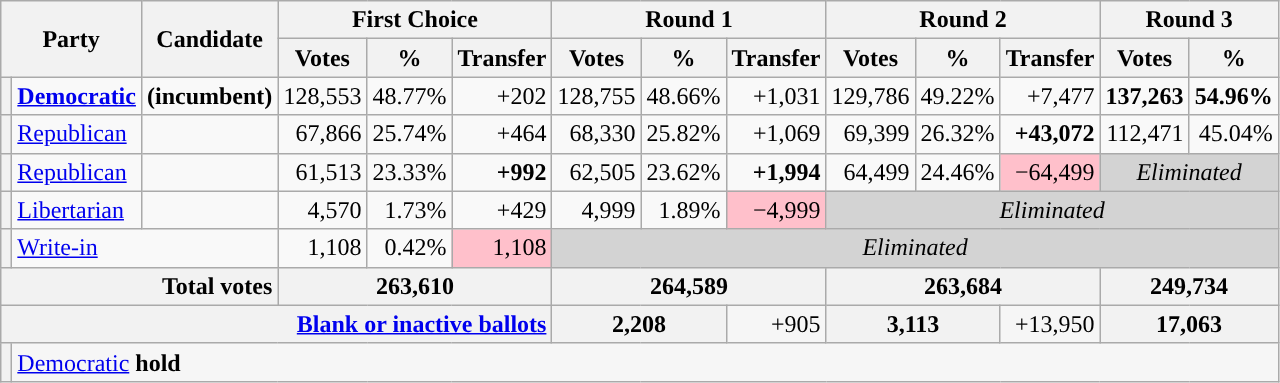<table class="wikitable sortable" style="text-align:right">
<tr>
<th colspan=2 rowspan=2>Party</th>
<th rowspan=2>Candidate</th>
<th colspan=3>First Choice</th>
<th colspan=3>Round 1</th>
<th colspan=3>Round 2</th>
<th colspan=2>Round 3</th>
</tr>
<tr>
<th>Votes</th>
<th>%</th>
<th>Transfer</th>
<th>Votes</th>
<th>%</th>
<th>Transfer</th>
<th>Votes</th>
<th>%</th>
<th>Transfer</th>
<th>Votes</th>
<th>%</th>
</tr>
<tr>
<th style="background-color:"></th>
<td style="text-align:left"><strong><a href='#'>Democratic</a></strong></td>
<td style="text-align:left" scope="row"><strong> (incumbent)</strong></td>
<td>128,553</td>
<td>48.77%</td>
<td>+202</td>
<td>128,755</td>
<td>48.66%</td>
<td>+1,031</td>
<td>129,786</td>
<td>49.22%</td>
<td>+7,477</td>
<td><strong>137,263</strong></td>
<td><strong>54.96%</strong></td>
</tr>
<tr>
<th style="background-color:"></th>
<td style="text-align:left"><a href='#'>Republican</a></td>
<td style="text-align:left" scope="row"></td>
<td>67,866</td>
<td>25.74%</td>
<td>+464</td>
<td>68,330</td>
<td>25.82%</td>
<td>+1,069</td>
<td>69,399</td>
<td>26.32%</td>
<td><strong>+43,072</strong></td>
<td>112,471</td>
<td>45.04%</td>
</tr>
<tr>
<th style="background-color:"></th>
<td style="text-align:left"><a href='#'>Republican</a></td>
<td style="text-align:left" scope="row"></td>
<td>61,513</td>
<td>23.33%</td>
<td><strong>+992</strong></td>
<td>62,505</td>
<td>23.62%</td>
<td><strong>+1,994</strong></td>
<td>64,499</td>
<td>24.46%</td>
<td style="background:pink;">−64,499</td>
<td colspan="2"  style="background:lightgrey; text-align:center;"><em>Eliminated</em></td>
</tr>
<tr>
<th style="background-color:"></th>
<td style="text-align:left"><a href='#'>Libertarian</a></td>
<td style="text-align:left" scope="row"></td>
<td>4,570</td>
<td>1.73%</td>
<td>+429</td>
<td>4,999</td>
<td>1.89%</td>
<td style="background:pink;">−4,999</td>
<td colspan="5" style="background:lightgrey; text-align:center;"><em>Eliminated</em></td>
</tr>
<tr>
<th style="background-color:"></th>
<td style="text-align:left" colspan=2><a href='#'>Write-in</a></td>
<td>1,108</td>
<td>0.42%</td>
<td style="background:pink;">1,108</td>
<td colspan="8" style="background:lightgrey; text-align:center;"><em>Eliminated</em></td>
</tr>
<tr class="sortbottom" style="background-color:#F6F6F6">
<th colspan=3 scope="row" style="text-align:right;"><strong>Total votes</strong></th>
<th colspan=3><strong>263,610</strong></th>
<th colspan=3><strong>264,589</strong></th>
<th colspan=3><strong>263,684</strong></th>
<th colspan=2><strong>249,734</strong></th>
</tr>
<tr class="sortbottom" style="background-color:#F6F6F6">
<th colspan=6 scope="row" style="text-align:right;"><a href='#'>Blank or inactive ballots</a></th>
<th colspan=2>2,208</th>
<td>+905</td>
<th colspan=2>3,113</th>
<td>+13,950</td>
<th colspan=2>17,063</th>
</tr>
<tr class="sortbottom" style="background:#f6f6f6;">
<th style="background-color:"></th>
<td colspan="13" style="text-align:left"><a href='#'>Democratic</a> <strong>hold</strong></td>
</tr>
</table>
